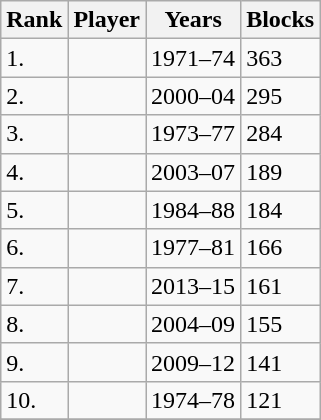<table class="wikitable sortable">
<tr>
<th>Rank</th>
<th>Player</th>
<th>Years</th>
<th>Blocks</th>
</tr>
<tr>
<td>1.</td>
<td></td>
<td>1971–74</td>
<td>363</td>
</tr>
<tr>
<td>2.</td>
<td></td>
<td>2000–04</td>
<td>295</td>
</tr>
<tr>
<td>3.</td>
<td></td>
<td>1973–77</td>
<td>284</td>
</tr>
<tr>
<td>4.</td>
<td></td>
<td>2003–07</td>
<td>189</td>
</tr>
<tr>
<td>5.</td>
<td></td>
<td>1984–88</td>
<td>184</td>
</tr>
<tr>
<td>6.</td>
<td></td>
<td>1977–81</td>
<td>166</td>
</tr>
<tr>
<td>7.</td>
<td></td>
<td>2013–15</td>
<td>161</td>
</tr>
<tr>
<td>8.</td>
<td></td>
<td>2004–09</td>
<td>155</td>
</tr>
<tr>
<td>9.</td>
<td></td>
<td>2009–12</td>
<td>141</td>
</tr>
<tr>
<td>10.</td>
<td></td>
<td>1974–78</td>
<td>121</td>
</tr>
<tr>
</tr>
</table>
